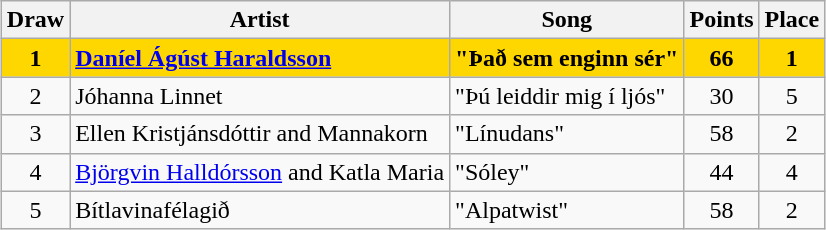<table class="sortable wikitable" style="margin: 1em auto 1em auto; text-align:center">
<tr>
<th>Draw</th>
<th>Artist</th>
<th>Song</th>
<th>Points</th>
<th>Place</th>
</tr>
<tr style="font-weight:bold; background:gold;">
<td>1</td>
<td align="left"><a href='#'>Daníel Ágúst Haraldsson</a></td>
<td align="left">"Það sem enginn sér"</td>
<td>66</td>
<td>1</td>
</tr>
<tr>
<td>2</td>
<td align="left">Jóhanna Linnet</td>
<td align="left">"Þú leiddir mig í ljós"</td>
<td>30</td>
<td>5</td>
</tr>
<tr>
<td>3</td>
<td align="left">Ellen Kristjánsdóttir and Mannakorn</td>
<td align="left">"Línudans"</td>
<td>58</td>
<td>2</td>
</tr>
<tr>
<td>4</td>
<td align="left"><a href='#'>Björgvin Halldórsson</a> and Katla Maria</td>
<td align="left">"Sóley"</td>
<td>44</td>
<td>4</td>
</tr>
<tr>
<td>5</td>
<td align="left">Bítlavinafélagið</td>
<td align="left">"Alpatwist"</td>
<td>58</td>
<td>2</td>
</tr>
</table>
